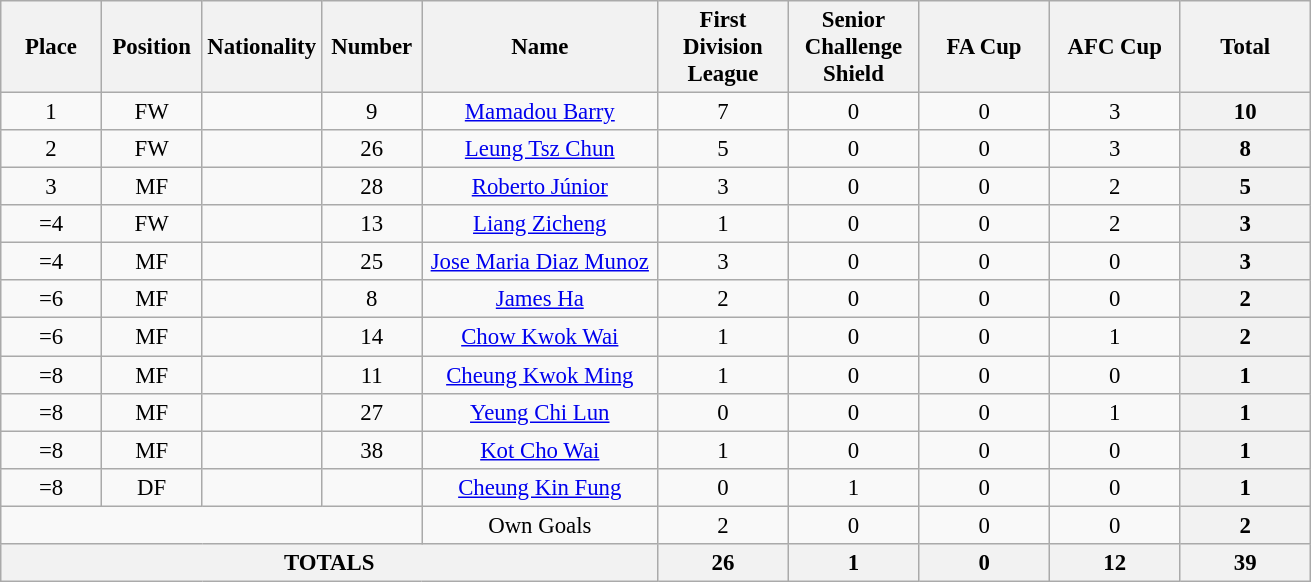<table class="wikitable" style="font-size: 95%; text-align: center;">
<tr>
<th width=60>Place</th>
<th width=60>Position</th>
<th width=60>Nationality</th>
<th width=60>Number</th>
<th width=150>Name</th>
<th width=80>First Division League</th>
<th width=80>Senior Challenge Shield</th>
<th width=80>FA Cup</th>
<th width=80>AFC Cup</th>
<th width=80>Total</th>
</tr>
<tr>
<td>1</td>
<td>FW</td>
<td></td>
<td>9</td>
<td><a href='#'>Mamadou Barry</a></td>
<td>7</td>
<td>0</td>
<td>0</td>
<td>3</td>
<th>10</th>
</tr>
<tr>
<td>2</td>
<td>FW</td>
<td></td>
<td>26</td>
<td><a href='#'>Leung Tsz Chun</a></td>
<td>5</td>
<td>0</td>
<td>0</td>
<td>3</td>
<th>8</th>
</tr>
<tr>
<td>3</td>
<td>MF</td>
<td></td>
<td>28</td>
<td><a href='#'>Roberto Júnior</a></td>
<td>3</td>
<td>0</td>
<td>0</td>
<td>2</td>
<th>5</th>
</tr>
<tr>
<td>=4</td>
<td>FW</td>
<td></td>
<td>13</td>
<td><a href='#'>Liang Zicheng</a></td>
<td>1</td>
<td>0</td>
<td>0</td>
<td>2</td>
<th>3</th>
</tr>
<tr>
<td>=4</td>
<td>MF</td>
<td></td>
<td>25</td>
<td><a href='#'>Jose Maria Diaz Munoz</a></td>
<td>3</td>
<td>0</td>
<td>0</td>
<td>0</td>
<th>3</th>
</tr>
<tr>
<td>=6</td>
<td>MF</td>
<td></td>
<td>8</td>
<td><a href='#'>James Ha</a></td>
<td>2</td>
<td>0</td>
<td>0</td>
<td>0</td>
<th>2</th>
</tr>
<tr>
<td>=6</td>
<td>MF</td>
<td></td>
<td>14</td>
<td><a href='#'>Chow Kwok Wai</a></td>
<td>1</td>
<td>0</td>
<td>0</td>
<td>1</td>
<th>2</th>
</tr>
<tr>
<td>=8</td>
<td>MF</td>
<td></td>
<td>11</td>
<td><a href='#'>Cheung Kwok Ming</a></td>
<td>1</td>
<td>0</td>
<td>0</td>
<td>0</td>
<th>1</th>
</tr>
<tr>
<td>=8</td>
<td>MF</td>
<td></td>
<td>27</td>
<td><a href='#'>Yeung Chi Lun</a></td>
<td>0</td>
<td>0</td>
<td>0</td>
<td>1</td>
<th>1</th>
</tr>
<tr>
<td>=8</td>
<td>MF</td>
<td></td>
<td>38</td>
<td><a href='#'>Kot Cho Wai</a></td>
<td>1</td>
<td>0</td>
<td>0</td>
<td>0</td>
<th>1</th>
</tr>
<tr>
<td>=8</td>
<td>DF</td>
<td></td>
<td></td>
<td><a href='#'>Cheung Kin Fung</a></td>
<td>0</td>
<td>1</td>
<td>0</td>
<td>0</td>
<th>1</th>
</tr>
<tr>
<td colspan="4"></td>
<td>Own Goals</td>
<td>2</td>
<td>0</td>
<td>0</td>
<td>0</td>
<th>2</th>
</tr>
<tr>
<th colspan="5">TOTALS</th>
<th>26</th>
<th>1</th>
<th>0</th>
<th>12</th>
<th>39</th>
</tr>
</table>
